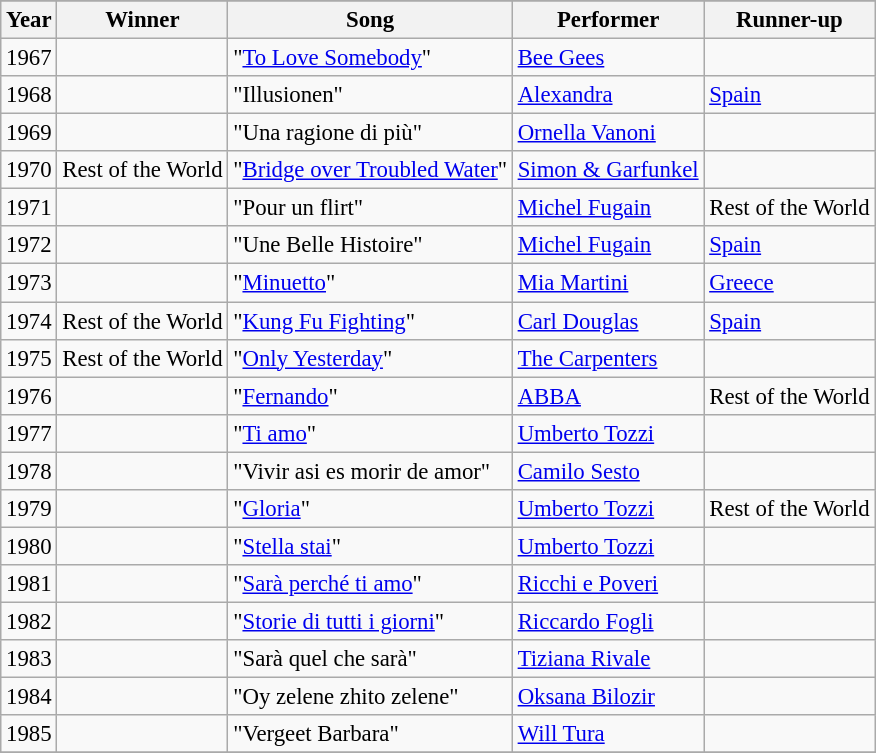<table class="wikitable" style="font-size: 95%">
<tr>
</tr>
<tr>
<th>Year</th>
<th>Winner</th>
<th>Song</th>
<th>Performer</th>
<th>Runner-up</th>
</tr>
<tr>
<td>1967</td>
<td></td>
<td>"<a href='#'>To Love Somebody</a>"</td>
<td><a href='#'>Bee Gees</a></td>
<td></td>
</tr>
<tr>
<td>1968</td>
<td></td>
<td>"Illusionen"</td>
<td><a href='#'>Alexandra</a></td>
<td> <a href='#'>Spain</a></td>
</tr>
<tr>
<td>1969</td>
<td></td>
<td>"Una ragione di più"</td>
<td><a href='#'>Ornella Vanoni</a></td>
<td></td>
</tr>
<tr>
<td>1970</td>
<td> Rest of the World<br></td>
<td>"<a href='#'>Bridge over Troubled Water</a>"</td>
<td><a href='#'>Simon & Garfunkel</a></td>
<td></td>
</tr>
<tr>
<td>1971</td>
<td></td>
<td>"Pour un flirt"</td>
<td><a href='#'>Michel Fugain</a></td>
<td> Rest of the World<br></td>
</tr>
<tr>
<td>1972</td>
<td></td>
<td>"Une Belle Histoire"</td>
<td><a href='#'>Michel Fugain</a></td>
<td> <a href='#'>Spain</a></td>
</tr>
<tr>
<td>1973</td>
<td></td>
<td>"<a href='#'>Minuetto</a>"</td>
<td><a href='#'>Mia Martini</a></td>
<td> <a href='#'>Greece</a></td>
</tr>
<tr>
<td>1974</td>
<td> Rest of the World<br></td>
<td>"<a href='#'>Kung Fu Fighting</a>"</td>
<td><a href='#'>Carl Douglas</a></td>
<td> <a href='#'>Spain</a></td>
</tr>
<tr>
<td>1975</td>
<td> Rest of the World<br></td>
<td>"<a href='#'>Only Yesterday</a>"</td>
<td><a href='#'>The Carpenters</a></td>
<td></td>
</tr>
<tr>
<td>1976</td>
<td></td>
<td>"<a href='#'>Fernando</a>"</td>
<td><a href='#'>ABBA</a></td>
<td> Rest of the World<br></td>
</tr>
<tr>
<td>1977</td>
<td></td>
<td>"<a href='#'>Ti amo</a>"</td>
<td><a href='#'>Umberto Tozzi</a></td>
<td></td>
</tr>
<tr>
<td>1978</td>
<td></td>
<td>"Vivir asi es morir de amor"</td>
<td><a href='#'>Camilo Sesto</a></td>
<td></td>
</tr>
<tr>
<td>1979</td>
<td></td>
<td>"<a href='#'>Gloria</a>"</td>
<td><a href='#'>Umberto Tozzi</a></td>
<td> Rest of the World<br></td>
</tr>
<tr>
<td>1980</td>
<td></td>
<td>"<a href='#'>Stella stai</a>"</td>
<td><a href='#'>Umberto Tozzi</a></td>
<td></td>
</tr>
<tr>
<td>1981</td>
<td></td>
<td>"<a href='#'>Sarà perché ti amo</a>"</td>
<td><a href='#'>Ricchi e Poveri</a></td>
<td></td>
</tr>
<tr>
<td>1982</td>
<td></td>
<td>"<a href='#'>Storie di tutti i giorni</a>"</td>
<td><a href='#'>Riccardo Fogli</a></td>
<td></td>
</tr>
<tr>
<td>1983</td>
<td></td>
<td>"Sarà quel che sarà"</td>
<td><a href='#'>Tiziana Rivale</a></td>
<td></td>
</tr>
<tr>
<td>1984</td>
<td></td>
<td>"Oy zelene zhito zelene"</td>
<td><a href='#'>Oksana Bilozir</a></td>
<td></td>
</tr>
<tr>
<td>1985</td>
<td></td>
<td>"Vergeet Barbara"</td>
<td><a href='#'>Will Tura</a></td>
<td></td>
</tr>
<tr>
</tr>
</table>
